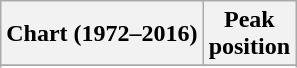<table class="wikitable sortable">
<tr>
<th align="left">Chart (1972–2016)</th>
<th style="text-align:center;">Peak<br>position</th>
</tr>
<tr>
</tr>
<tr>
</tr>
<tr>
</tr>
<tr>
</tr>
</table>
